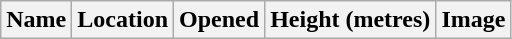<table class="wikitable sortable">
<tr>
<th>Name</th>
<th>Location</th>
<th>Opened</th>
<th>Height (metres)</th>
<th>Image<br>



































</th>
</tr>
</table>
